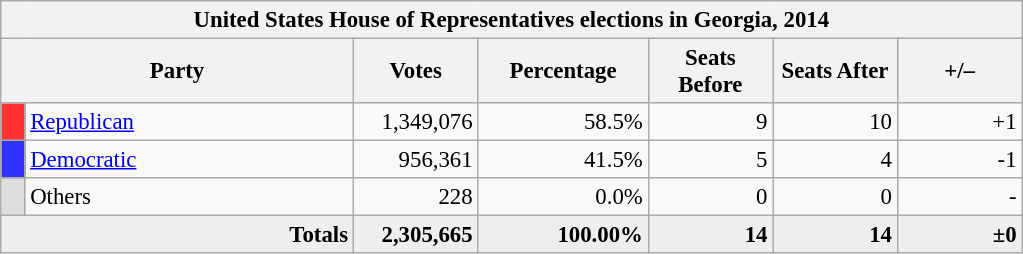<table class="wikitable" style="font-size: 95%;">
<tr>
<th colspan="7">United States House of Representatives elections in Georgia, 2014</th>
</tr>
<tr>
<th colspan=2 style="width: 15em">Party</th>
<th style="width: 5em">Votes</th>
<th style="width: 7em">Percentage</th>
<th style="width: 5em">Seats Before</th>
<th style="width: 5em">Seats After</th>
<th style="width: 5em">+/–</th>
</tr>
<tr>
<th style="background-color:#FF3333; width: 3px"></th>
<td style="width: 130px"><a href='#'>Republican</a></td>
<td align="right">1,349,076</td>
<td align="right">58.5%</td>
<td align="right">9</td>
<td align="right">10</td>
<td align="right">+1</td>
</tr>
<tr>
<th style="background-color:#3333FF; width: 3px"></th>
<td style="width: 130px"><a href='#'>Democratic</a></td>
<td align="right">956,361</td>
<td align="right">41.5%</td>
<td align="right">5</td>
<td align="right">4</td>
<td align="right">-1</td>
</tr>
<tr>
<th style="background-color:#DDDDDD; width: 3px"></th>
<td style="width: 130px">Others</td>
<td align="right">228</td>
<td align="right">0.0%</td>
<td align="right">0</td>
<td align="right">0</td>
<td align="right">-</td>
</tr>
<tr bgcolor="#EEEEEE">
<td colspan="2" align="right"><strong>Totals</strong></td>
<td align="right"><strong>2,305,665</strong></td>
<td align="right"><strong>100.00%</strong></td>
<td align="right"><strong>14</strong></td>
<td align="right"><strong>14</strong></td>
<td align="right"><strong>±0</strong></td>
</tr>
</table>
